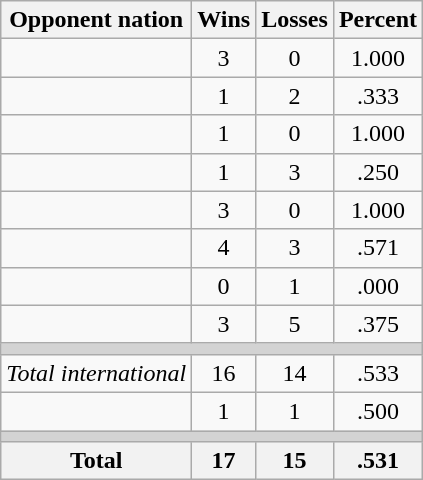<table class=wikitable>
<tr>
<th>Opponent nation</th>
<th>Wins</th>
<th>Losses</th>
<th>Percent</th>
</tr>
<tr align=center>
<td align=left></td>
<td>3</td>
<td>0</td>
<td>1.000</td>
</tr>
<tr align=center>
<td align=left></td>
<td>1</td>
<td>2</td>
<td>.333</td>
</tr>
<tr align=center>
<td align=left></td>
<td>1</td>
<td>0</td>
<td>1.000</td>
</tr>
<tr align=center>
<td align=left></td>
<td>1</td>
<td>3</td>
<td>.250</td>
</tr>
<tr align=center>
<td align=left></td>
<td>3</td>
<td>0</td>
<td>1.000</td>
</tr>
<tr align=center>
<td align=left></td>
<td>4</td>
<td>3</td>
<td>.571</td>
</tr>
<tr align=center>
<td align=left></td>
<td>0</td>
<td>1</td>
<td>.000</td>
</tr>
<tr align=center>
<td align=left></td>
<td>3</td>
<td>5</td>
<td>.375</td>
</tr>
<tr>
<td colspan=4 bgcolor=lightgray></td>
</tr>
<tr align=center>
<td align=left><em>Total international</em></td>
<td>16</td>
<td>14</td>
<td>.533</td>
</tr>
<tr align=center>
<td align=left></td>
<td>1</td>
<td>1</td>
<td>.500</td>
</tr>
<tr>
<td colspan=4 bgcolor=lightgray></td>
</tr>
<tr>
<th>Total</th>
<th>17</th>
<th>15</th>
<th>.531</th>
</tr>
</table>
